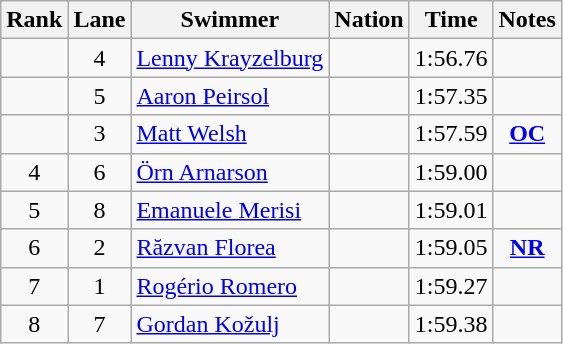<table class="wikitable sortable" style="text-align:center">
<tr>
<th>Rank</th>
<th>Lane</th>
<th>Swimmer</th>
<th>Nation</th>
<th>Time</th>
<th>Notes</th>
</tr>
<tr>
<td></td>
<td>4</td>
<td align=left><a href='#'>Lenny Krayzelburg</a></td>
<td align=left></td>
<td>1:56.76</td>
<td></td>
</tr>
<tr>
<td></td>
<td>5</td>
<td align=left><a href='#'>Aaron Peirsol</a></td>
<td align=left></td>
<td>1:57.35</td>
<td></td>
</tr>
<tr>
<td></td>
<td>3</td>
<td align=left><a href='#'>Matt Welsh</a></td>
<td align=left></td>
<td>1:57.59</td>
<td><strong><a href='#'>OC</a></strong></td>
</tr>
<tr>
<td>4</td>
<td>6</td>
<td align=left><a href='#'>Örn Arnarson</a></td>
<td align=left></td>
<td>1:59.00</td>
<td></td>
</tr>
<tr>
<td>5</td>
<td>8</td>
<td align=left><a href='#'>Emanuele Merisi</a></td>
<td align=left></td>
<td>1:59.01</td>
<td></td>
</tr>
<tr>
<td>6</td>
<td>2</td>
<td align=left><a href='#'>Răzvan Florea</a></td>
<td align=left></td>
<td>1:59.05</td>
<td><strong><a href='#'>NR</a></strong></td>
</tr>
<tr>
<td>7</td>
<td>1</td>
<td align=left><a href='#'>Rogério Romero</a></td>
<td align=left></td>
<td>1:59.27</td>
<td></td>
</tr>
<tr>
<td>8</td>
<td>7</td>
<td align=left><a href='#'>Gordan Kožulj</a></td>
<td align=left></td>
<td>1:59.38</td>
<td></td>
</tr>
</table>
